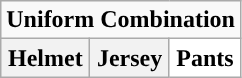<table class="wikitable">
<tr>
<td align="center" Colspan="3"><strong>Uniform Combination</strong></td>
</tr>
<tr align="center">
<th>Helmet</th>
<th>Jersey</th>
<th style="background:#FFFFFF;">Pants</th>
</tr>
</table>
